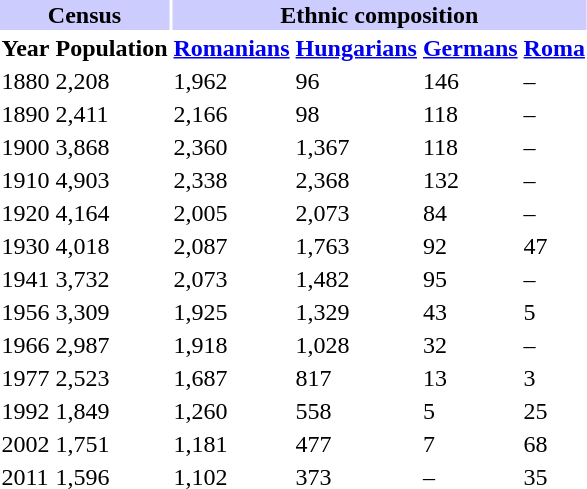<table class="toccolours">
<tr>
<th align="center" colspan="2" style="background:#ccccff;">Census</th>
<th align="center" colspan="7" style="background:#ccccff;">Ethnic composition</th>
</tr>
<tr>
<th>Year</th>
<th>Population</th>
<th><a href='#'>Romanians</a></th>
<th><a href='#'>Hungarians</a></th>
<th><a href='#'>Germans</a></th>
<th><a href='#'>Roma</a></th>
</tr>
<tr>
<td>1880</td>
<td>2,208</td>
<td>1,962</td>
<td>96</td>
<td>146</td>
<td>–</td>
</tr>
<tr>
<td>1890</td>
<td>2,411</td>
<td>2,166</td>
<td>98</td>
<td>118</td>
<td>–</td>
</tr>
<tr>
<td>1900</td>
<td>3,868</td>
<td>2,360</td>
<td>1,367</td>
<td>118</td>
<td>–</td>
</tr>
<tr>
<td>1910</td>
<td>4,903</td>
<td>2,338</td>
<td>2,368</td>
<td>132</td>
<td>–</td>
</tr>
<tr>
<td>1920</td>
<td>4,164</td>
<td>2,005</td>
<td>2,073</td>
<td>84</td>
<td>–</td>
</tr>
<tr>
<td>1930</td>
<td>4,018</td>
<td>2,087</td>
<td>1,763</td>
<td>92</td>
<td>47</td>
</tr>
<tr>
<td>1941</td>
<td>3,732</td>
<td>2,073</td>
<td>1,482</td>
<td>95</td>
<td>–</td>
</tr>
<tr>
<td>1956</td>
<td>3,309</td>
<td>1,925</td>
<td>1,329</td>
<td>43</td>
<td>5</td>
</tr>
<tr>
<td>1966</td>
<td>2,987</td>
<td>1,918</td>
<td>1,028</td>
<td>32</td>
<td>–</td>
</tr>
<tr>
<td>1977</td>
<td>2,523</td>
<td>1,687</td>
<td>817</td>
<td>13</td>
<td>3</td>
</tr>
<tr>
<td>1992</td>
<td>1,849</td>
<td>1,260</td>
<td>558</td>
<td>5</td>
<td>25</td>
</tr>
<tr>
<td>2002</td>
<td>1,751</td>
<td>1,181</td>
<td>477</td>
<td>7</td>
<td>68</td>
</tr>
<tr>
<td>2011</td>
<td>1,596</td>
<td>1,102</td>
<td>373</td>
<td>–</td>
<td>35</td>
</tr>
</table>
